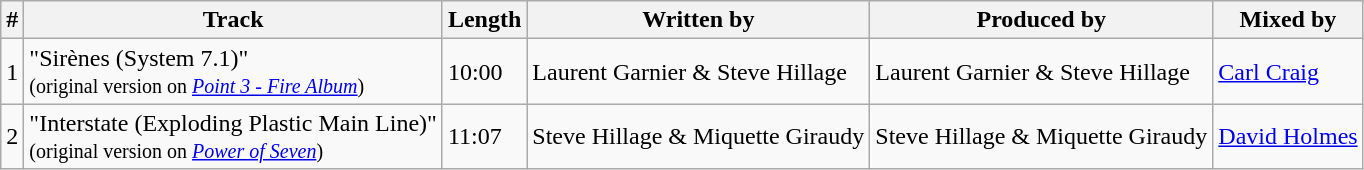<table class="wikitable">
<tr>
<th>#</th>
<th>Track</th>
<th>Length</th>
<th>Written by</th>
<th>Produced by</th>
<th>Mixed by</th>
</tr>
<tr>
<td>1</td>
<td>"Sirènes (System 7.1)"  <br> <small>(original version on <em><a href='#'>Point 3 - Fire Album</a></em>)</small></td>
<td>10:00</td>
<td>Laurent Garnier & Steve Hillage</td>
<td>Laurent Garnier & Steve Hillage</td>
<td><a href='#'>Carl Craig</a></td>
</tr>
<tr>
<td>2</td>
<td>"Interstate (Exploding Plastic Main Line)" <br> <small>(original version on <em><a href='#'>Power of Seven</a></em>)</small></td>
<td>11:07</td>
<td>Steve Hillage & Miquette Giraudy</td>
<td>Steve Hillage & Miquette Giraudy</td>
<td><a href='#'>David Holmes</a></td>
</tr>
</table>
